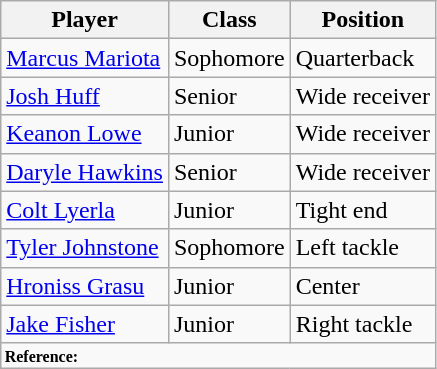<table class="wikitable">
<tr>
<th>Player</th>
<th>Class</th>
<th>Position</th>
</tr>
<tr>
<td><a href='#'>Marcus Mariota</a></td>
<td> Sophomore</td>
<td>Quarterback</td>
</tr>
<tr>
<td><a href='#'>Josh Huff</a></td>
<td>Senior</td>
<td>Wide receiver</td>
</tr>
<tr>
<td><a href='#'>Keanon Lowe</a></td>
<td>Junior</td>
<td>Wide receiver</td>
</tr>
<tr>
<td><a href='#'>Daryle Hawkins</a></td>
<td>Senior</td>
<td>Wide receiver</td>
</tr>
<tr>
<td><a href='#'>Colt Lyerla</a></td>
<td>Junior</td>
<td>Tight end</td>
</tr>
<tr>
<td><a href='#'>Tyler Johnstone</a></td>
<td> Sophomore</td>
<td>Left tackle</td>
</tr>
<tr>
<td><a href='#'>Hroniss Grasu</a></td>
<td>Junior</td>
<td>Center</td>
</tr>
<tr>
<td><a href='#'>Jake Fisher</a></td>
<td>Junior</td>
<td>Right tackle</td>
</tr>
<tr>
<td colspan="3"  style="font-size:8pt; text-align:left;"><strong>Reference:</strong></td>
</tr>
</table>
